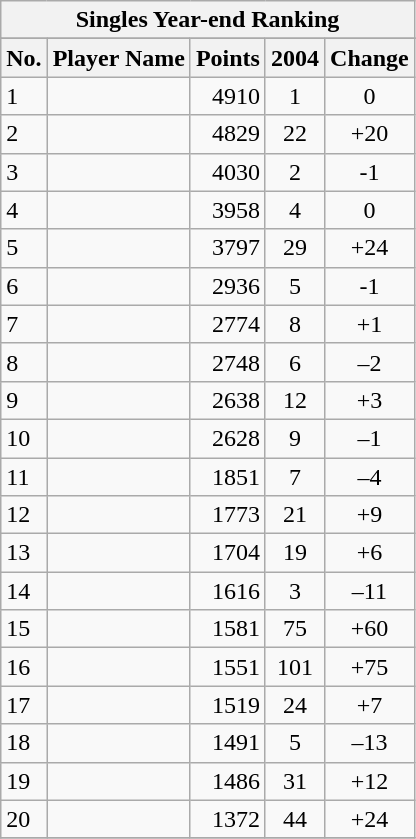<table class="wikitable">
<tr>
<th colspan="5">Singles Year-end Ranking</th>
</tr>
<tr>
</tr>
<tr bgcolor="#efefef">
<th>No.</th>
<th>Player Name</th>
<th>Points</th>
<th>2004</th>
<th>Change</th>
</tr>
<tr>
<td>1</td>
<td></td>
<td align="right">4910</td>
<td align="center">1</td>
<td align="center">0</td>
</tr>
<tr>
<td>2</td>
<td></td>
<td align="right">4829</td>
<td align="center">22</td>
<td align="center">+20</td>
</tr>
<tr>
<td>3</td>
<td></td>
<td align="right">4030</td>
<td align="center">2</td>
<td align="center">-1</td>
</tr>
<tr>
<td>4</td>
<td></td>
<td align="right">3958</td>
<td align="center">4</td>
<td align="center">0</td>
</tr>
<tr>
<td>5</td>
<td></td>
<td align="right">3797</td>
<td align="center">29</td>
<td align="center">+24</td>
</tr>
<tr>
<td>6</td>
<td></td>
<td align="right">2936</td>
<td align="center">5</td>
<td align="center">-1</td>
</tr>
<tr>
<td>7</td>
<td></td>
<td align="right">2774</td>
<td align="center">8</td>
<td align="center">+1</td>
</tr>
<tr>
<td>8</td>
<td></td>
<td align="right">2748</td>
<td align="center">6</td>
<td align="center">–2</td>
</tr>
<tr>
<td>9</td>
<td></td>
<td align="right">2638</td>
<td align="center">12</td>
<td align="center">+3</td>
</tr>
<tr>
<td>10</td>
<td></td>
<td align="right">2628</td>
<td align="center">9</td>
<td align="center">–1</td>
</tr>
<tr>
<td>11</td>
<td></td>
<td align="right">1851</td>
<td align="center">7</td>
<td align="center">–4</td>
</tr>
<tr>
<td>12</td>
<td></td>
<td align="right">1773</td>
<td align="center">21</td>
<td align="center">+9</td>
</tr>
<tr>
<td>13</td>
<td></td>
<td align="right">1704</td>
<td align="center">19</td>
<td align="center">+6</td>
</tr>
<tr>
<td>14</td>
<td></td>
<td align="right">1616</td>
<td align="center">3</td>
<td align="center">–11</td>
</tr>
<tr>
<td>15</td>
<td></td>
<td align="right">1581</td>
<td align="center">75</td>
<td align="center">+60</td>
</tr>
<tr>
<td>16</td>
<td></td>
<td align="right">1551</td>
<td align="center">101</td>
<td align="center">+75</td>
</tr>
<tr>
<td>17</td>
<td></td>
<td align="right">1519</td>
<td align="center">24</td>
<td align="center">+7</td>
</tr>
<tr>
<td>18</td>
<td></td>
<td align="right">1491</td>
<td align="center">5</td>
<td align="center">–13</td>
</tr>
<tr>
<td>19</td>
<td></td>
<td align="right">1486</td>
<td align="center">31</td>
<td align="center">+12</td>
</tr>
<tr>
<td>20</td>
<td></td>
<td align="right">1372</td>
<td align="center">44</td>
<td align="center">+24</td>
</tr>
<tr>
</tr>
</table>
